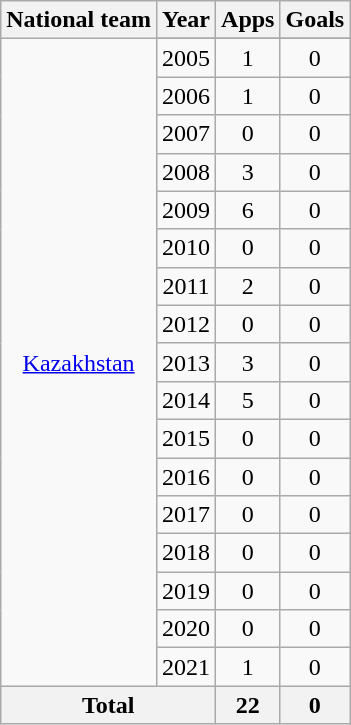<table class="wikitable" style="text-align: center;">
<tr>
<th>National team</th>
<th>Year</th>
<th>Apps</th>
<th>Goals</th>
</tr>
<tr>
<td rowspan="18" valign="center"><a href='#'>Kazakhstan</a></td>
</tr>
<tr>
<td>2005</td>
<td>1</td>
<td>0</td>
</tr>
<tr>
<td>2006</td>
<td>1</td>
<td>0</td>
</tr>
<tr>
<td>2007</td>
<td>0</td>
<td>0</td>
</tr>
<tr>
<td>2008</td>
<td>3</td>
<td>0</td>
</tr>
<tr>
<td>2009</td>
<td>6</td>
<td>0</td>
</tr>
<tr>
<td>2010</td>
<td>0</td>
<td>0</td>
</tr>
<tr>
<td>2011</td>
<td>2</td>
<td>0</td>
</tr>
<tr>
<td>2012</td>
<td>0</td>
<td>0</td>
</tr>
<tr>
<td>2013</td>
<td>3</td>
<td>0</td>
</tr>
<tr>
<td>2014</td>
<td>5</td>
<td>0</td>
</tr>
<tr>
<td>2015</td>
<td>0</td>
<td>0</td>
</tr>
<tr>
<td>2016</td>
<td>0</td>
<td>0</td>
</tr>
<tr>
<td>2017</td>
<td>0</td>
<td>0</td>
</tr>
<tr>
<td>2018</td>
<td>0</td>
<td>0</td>
</tr>
<tr>
<td>2019</td>
<td>0</td>
<td>0</td>
</tr>
<tr>
<td>2020</td>
<td>0</td>
<td>0</td>
</tr>
<tr>
<td>2021</td>
<td>1</td>
<td>0</td>
</tr>
<tr>
<th colspan="2">Total</th>
<th>22</th>
<th>0</th>
</tr>
</table>
